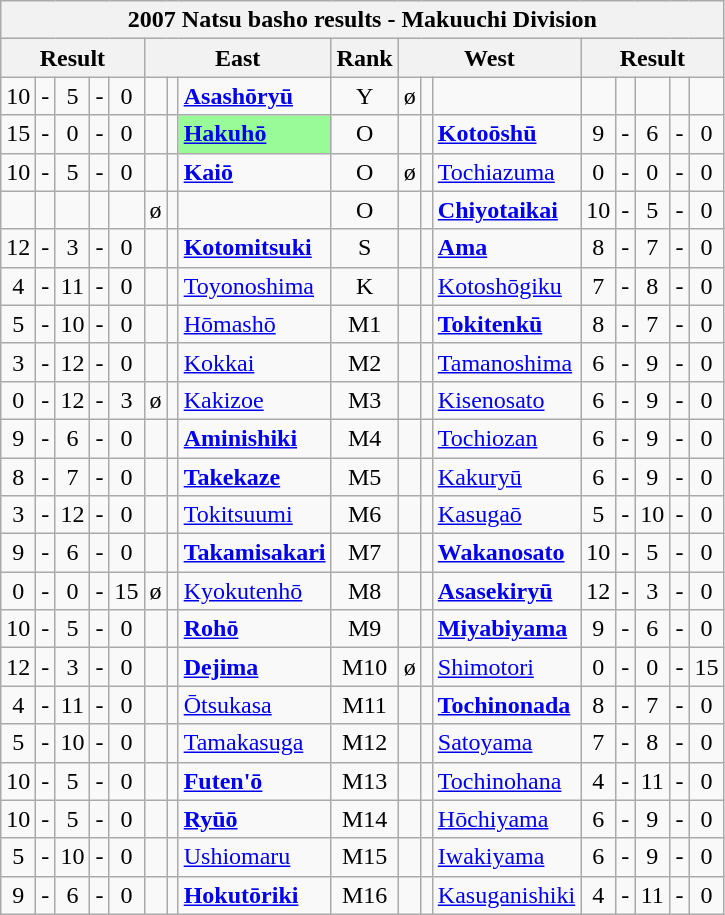<table class="wikitable">
<tr>
<th colspan="17">2007 Natsu basho results - Makuuchi Division</th>
</tr>
<tr>
<th colspan="5">Result</th>
<th colspan="3">East</th>
<th>Rank</th>
<th colspan="3">West</th>
<th colspan="5">Result</th>
</tr>
<tr>
<td align="center">10</td>
<td align="center">-</td>
<td align="center">5</td>
<td align="center">-</td>
<td align="center">0</td>
<td align="center"></td>
<td align="center"></td>
<td><a href='#'><strong>Asashōryū</strong></a></td>
<td align="center">Y</td>
<td align="center">ø</td>
<td align="center"></td>
<td></td>
<td align="center"></td>
<td align="center"></td>
<td align="center"></td>
<td align="center"></td>
<td align="center"></td>
</tr>
<tr>
<td align="center">15</td>
<td align="center">-</td>
<td align="center">0</td>
<td align="center">-</td>
<td align="center">0</td>
<td align="center"></td>
<td align="center"></td>
<td style="background: PaleGreen;"><a href='#'><strong>Hakuhō</strong></a></td>
<td align="center">O</td>
<td align="center"></td>
<td align="center"></td>
<td><a href='#'><strong>Kotoōshū</strong></a></td>
<td align="center">9</td>
<td align="center">-</td>
<td align="center">6</td>
<td align="center">-</td>
<td align="center">0</td>
</tr>
<tr>
<td align="center">10</td>
<td align="center">-</td>
<td align="center">5</td>
<td align="center">-</td>
<td align="center">0</td>
<td align="center"></td>
<td align="center"></td>
<td><a href='#'><strong>Kaiō</strong></a></td>
<td align="center">O</td>
<td align="center">ø</td>
<td align="center"></td>
<td><a href='#'>Tochiazuma</a></td>
<td align="center">0</td>
<td align="center">-</td>
<td align="center">0</td>
<td align="center">-</td>
<td align="center">0</td>
</tr>
<tr>
<td align="center"></td>
<td align="center"></td>
<td align="center"></td>
<td align="center"></td>
<td align="center"></td>
<td align="center">ø</td>
<td align="center"></td>
<td></td>
<td align="center">O</td>
<td align="center"></td>
<td align="center"></td>
<td><a href='#'><strong>Chiyotaikai</strong></a></td>
<td align="center">10</td>
<td align="center">-</td>
<td align="center">5</td>
<td align="center">-</td>
<td align="center">0</td>
</tr>
<tr>
<td align="center">12</td>
<td align="center">-</td>
<td align="center">3</td>
<td align="center">-</td>
<td align="center">0</td>
<td align="center"></td>
<td align="center"></td>
<td><a href='#'><strong>Kotomitsuki</strong></a></td>
<td align="center">S</td>
<td align="center"></td>
<td align="center"></td>
<td><a href='#'><strong>Ama</strong></a></td>
<td align="center">8</td>
<td align="center">-</td>
<td align="center">7</td>
<td align="center">-</td>
<td align="center">0</td>
</tr>
<tr>
<td align="center">4</td>
<td align="center">-</td>
<td align="center">11</td>
<td align="center">-</td>
<td align="center">0</td>
<td align="center"></td>
<td align="center"></td>
<td><a href='#'>Toyonoshima</a></td>
<td align="center">K</td>
<td align="center"></td>
<td align="center"></td>
<td><a href='#'>Kotoshōgiku</a></td>
<td align="center">7</td>
<td align="center">-</td>
<td align="center">8</td>
<td align="center">-</td>
<td align="center">0</td>
</tr>
<tr>
<td align="center">5</td>
<td align="center">-</td>
<td align="center">10</td>
<td align="center">-</td>
<td align="center">0</td>
<td align="center"></td>
<td align="center"></td>
<td><a href='#'>Hōmashō</a></td>
<td align="center">M1</td>
<td align="center"></td>
<td align="center"></td>
<td><a href='#'><strong>Tokitenkū</strong></a></td>
<td align="center">8</td>
<td align="center">-</td>
<td align="center">7</td>
<td align="center">-</td>
<td align="center">0</td>
</tr>
<tr>
<td align="center">3</td>
<td align="center">-</td>
<td align="center">12</td>
<td align="center">-</td>
<td align="center">0</td>
<td align="center"></td>
<td align="center"></td>
<td><a href='#'>Kokkai</a></td>
<td align="center">M2</td>
<td align="center"></td>
<td align="center"></td>
<td><a href='#'>Tamanoshima</a></td>
<td align="center">6</td>
<td align="center">-</td>
<td align="center">9</td>
<td align="center">-</td>
<td align="center">0</td>
</tr>
<tr>
<td align="center">0</td>
<td align="center">-</td>
<td align="center">12</td>
<td align="center">-</td>
<td align="center">3</td>
<td align="center">ø</td>
<td align="center"></td>
<td><a href='#'>Kakizoe</a></td>
<td align="center">M3</td>
<td align="center"></td>
<td align="center"></td>
<td><a href='#'>Kisenosato</a></td>
<td align="center">6</td>
<td align="center">-</td>
<td align="center">9</td>
<td align="center">-</td>
<td align="center">0</td>
</tr>
<tr>
<td align="center">9</td>
<td align="center">-</td>
<td align="center">6</td>
<td align="center">-</td>
<td align="center">0</td>
<td align="center"></td>
<td align="center"></td>
<td><a href='#'><strong>Aminishiki</strong></a></td>
<td align="center">M4</td>
<td align="center"></td>
<td align="center"></td>
<td><a href='#'>Tochiozan</a></td>
<td align="center">6</td>
<td align="center">-</td>
<td align="center">9</td>
<td align="center">-</td>
<td align="center">0</td>
</tr>
<tr>
<td align="center">8</td>
<td align="center">-</td>
<td align="center">7</td>
<td align="center">-</td>
<td align="center">0</td>
<td align="center"></td>
<td align="center"></td>
<td><a href='#'><strong>Takekaze</strong></a></td>
<td align="center">M5</td>
<td align="center"></td>
<td align="center"></td>
<td><a href='#'>Kakuryū</a></td>
<td align="center">6</td>
<td align="center">-</td>
<td align="center">9</td>
<td align="center">-</td>
<td align="center">0</td>
</tr>
<tr>
<td align="center">3</td>
<td align="center">-</td>
<td align="center">12</td>
<td align="center">-</td>
<td align="center">0</td>
<td align="center"></td>
<td align="center"></td>
<td><a href='#'>Tokitsuumi</a></td>
<td align="center">M6</td>
<td align="center"></td>
<td align="center"></td>
<td><a href='#'>Kasugaō</a></td>
<td align="center">5</td>
<td align="center">-</td>
<td align="center">10</td>
<td align="center">-</td>
<td align="center">0</td>
</tr>
<tr>
<td align="center">9</td>
<td align="center">-</td>
<td align="center">6</td>
<td align="center">-</td>
<td align="center">0</td>
<td align="center"></td>
<td align="center"></td>
<td><a href='#'><strong>Takamisakari</strong></a></td>
<td align="center">M7</td>
<td align="center"></td>
<td align="center"></td>
<td><a href='#'><strong>Wakanosato</strong></a></td>
<td align="center">10</td>
<td align="center">-</td>
<td align="center">5</td>
<td align="center">-</td>
<td align="center">0</td>
</tr>
<tr>
<td align="center">0</td>
<td align="center">-</td>
<td align="center">0</td>
<td align="center">-</td>
<td align="center">15</td>
<td align="center">ø</td>
<td align="center"></td>
<td><a href='#'>Kyokutenhō</a></td>
<td align="center">M8</td>
<td align="center"></td>
<td align="center"></td>
<td><a href='#'><strong>Asasekiryū</strong></a></td>
<td align="center">12</td>
<td align="center">-</td>
<td align="center">3</td>
<td align="center">-</td>
<td align="center">0</td>
</tr>
<tr>
<td align="center">10</td>
<td align="center">-</td>
<td align="center">5</td>
<td align="center">-</td>
<td align="center">0</td>
<td align="center"></td>
<td align="center"></td>
<td><a href='#'><strong>Rohō</strong></a></td>
<td align="center">M9</td>
<td align="center"></td>
<td align="center"></td>
<td><a href='#'><strong>Miyabiyama</strong></a></td>
<td align="center">9</td>
<td align="center">-</td>
<td align="center">6</td>
<td align="center">-</td>
<td align="center">0</td>
</tr>
<tr>
<td align="center">12</td>
<td align="center">-</td>
<td align="center">3</td>
<td align="center">-</td>
<td align="center">0</td>
<td align="center"></td>
<td align="center"></td>
<td><a href='#'><strong>Dejima</strong></a></td>
<td align="center">M10</td>
<td align="center">ø</td>
<td align="center"></td>
<td><a href='#'>Shimotori</a></td>
<td align="center">0</td>
<td align="center">-</td>
<td align="center">0</td>
<td align="center">-</td>
<td align="center">15</td>
</tr>
<tr>
<td align="center">4</td>
<td align="center">-</td>
<td align="center">11</td>
<td align="center">-</td>
<td align="center">0</td>
<td align="center"></td>
<td align="center"></td>
<td><a href='#'>Ōtsukasa</a></td>
<td align="center">M11</td>
<td align="center"></td>
<td align="center"></td>
<td><a href='#'><strong>Tochinonada</strong></a></td>
<td align="center">8</td>
<td align="center">-</td>
<td align="center">7</td>
<td align="center">-</td>
<td align="center">0</td>
</tr>
<tr>
<td align="center">5</td>
<td align="center">-</td>
<td align="center">10</td>
<td align="center">-</td>
<td align="center">0</td>
<td align="center"></td>
<td align="center"></td>
<td><a href='#'>Tamakasuga</a></td>
<td align="center">M12</td>
<td align="center"></td>
<td align="center"></td>
<td><a href='#'>Satoyama</a></td>
<td align="center">7</td>
<td align="center">-</td>
<td align="center">8</td>
<td align="center">-</td>
<td align="center">0</td>
</tr>
<tr>
<td align="center">10</td>
<td align="center">-</td>
<td align="center">5</td>
<td align="center">-</td>
<td align="center">0</td>
<td align="center"></td>
<td align="center"></td>
<td><a href='#'><strong>Futen'ō</strong></a></td>
<td align="center">M13</td>
<td align="center"></td>
<td align="center"></td>
<td><a href='#'>Tochinohana</a></td>
<td align="center">4</td>
<td align="center">-</td>
<td align="center">11</td>
<td align="center">-</td>
<td align="center">0</td>
</tr>
<tr>
<td align="center">10</td>
<td align="center">-</td>
<td align="center">5</td>
<td align="center">-</td>
<td align="center">0</td>
<td align="center"></td>
<td align="center"></td>
<td><a href='#'><strong>Ryūō</strong></a></td>
<td align="center">M14</td>
<td align="center"></td>
<td align="center"></td>
<td><a href='#'>Hōchiyama</a></td>
<td align="center">6</td>
<td align="center">-</td>
<td align="center">9</td>
<td align="center">-</td>
<td align="center">0</td>
</tr>
<tr>
<td align="center">5</td>
<td align="center">-</td>
<td align="center">10</td>
<td align="center">-</td>
<td align="center">0</td>
<td align="center"></td>
<td align="center"></td>
<td><a href='#'>Ushiomaru</a></td>
<td align="center">M15</td>
<td align="center"></td>
<td align="center"></td>
<td><a href='#'>Iwakiyama</a></td>
<td align="center">6</td>
<td align="center">-</td>
<td align="center">9</td>
<td align="center">-</td>
<td align="center">0</td>
</tr>
<tr>
<td align="center">9</td>
<td align="center">-</td>
<td align="center">6</td>
<td align="center">-</td>
<td align="center">0</td>
<td align="center"></td>
<td align="center"></td>
<td><a href='#'><strong>Hokutōriki</strong></a></td>
<td align="center">M16</td>
<td align="center"></td>
<td align="center"></td>
<td><a href='#'>Kasuganishiki</a></td>
<td align="center">4</td>
<td align="center">-</td>
<td align="center">11</td>
<td align="center">-</td>
<td align="center">0</td>
</tr>
</table>
